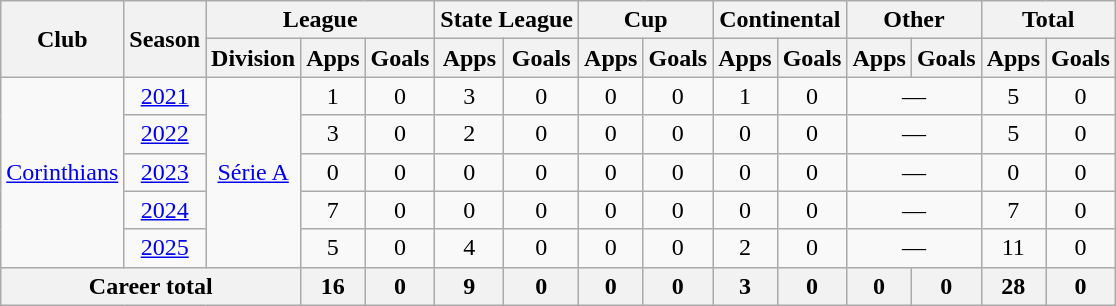<table class="wikitable" style="text-align:center">
<tr>
<th rowspan="2">Club</th>
<th rowspan="2">Season</th>
<th colspan="3">League</th>
<th colspan="2">State League</th>
<th colspan="2">Cup</th>
<th colspan="2">Continental</th>
<th colspan="2">Other</th>
<th colspan="2">Total</th>
</tr>
<tr>
<th>Division</th>
<th>Apps</th>
<th>Goals</th>
<th>Apps</th>
<th>Goals</th>
<th>Apps</th>
<th>Goals</th>
<th>Apps</th>
<th>Goals</th>
<th>Apps</th>
<th>Goals</th>
<th>Apps</th>
<th>Goals</th>
</tr>
<tr>
<td rowspan="5"><a href='#'>Corinthians</a></td>
<td><a href='#'>2021</a></td>
<td rowspan="5"><a href='#'>Série A</a></td>
<td>1</td>
<td>0</td>
<td>3</td>
<td>0</td>
<td>0</td>
<td>0</td>
<td>1</td>
<td>0</td>
<td colspan="2">—</td>
<td>5</td>
<td>0</td>
</tr>
<tr>
<td><a href='#'>2022</a></td>
<td>3</td>
<td>0</td>
<td>2</td>
<td>0</td>
<td>0</td>
<td>0</td>
<td>0</td>
<td>0</td>
<td colspan="2">—</td>
<td>5</td>
<td>0</td>
</tr>
<tr>
<td><a href='#'>2023</a></td>
<td>0</td>
<td>0</td>
<td>0</td>
<td>0</td>
<td>0</td>
<td>0</td>
<td>0</td>
<td>0</td>
<td colspan="2">—</td>
<td>0</td>
<td>0</td>
</tr>
<tr>
<td><a href='#'>2024</a></td>
<td>7</td>
<td>0</td>
<td>0</td>
<td>0</td>
<td>0</td>
<td>0</td>
<td>0</td>
<td>0</td>
<td colspan="2">—</td>
<td>7</td>
<td>0</td>
</tr>
<tr>
<td><a href='#'>2025</a></td>
<td>5</td>
<td>0</td>
<td>4</td>
<td>0</td>
<td>0</td>
<td>0</td>
<td>2</td>
<td>0</td>
<td colspan="2">—</td>
<td>11</td>
<td>0</td>
</tr>
<tr>
<th colspan="3">Career total</th>
<th>16</th>
<th>0</th>
<th>9</th>
<th>0</th>
<th>0</th>
<th>0</th>
<th>3</th>
<th>0</th>
<th>0</th>
<th>0</th>
<th>28</th>
<th>0</th>
</tr>
</table>
